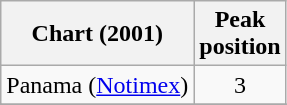<table class="wikitable sortable">
<tr>
<th style="text-align:center;">Chart (2001)</th>
<th style="text-align:center;">Peak<br>position</th>
</tr>
<tr>
<td>Panama (<a href='#'>Notimex</a>)</td>
<td align="center">3</td>
</tr>
<tr>
</tr>
<tr>
</tr>
</table>
